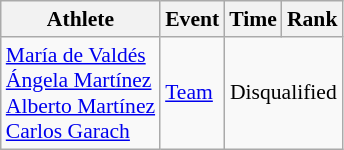<table class=wikitable style="font-size:90%;">
<tr>
<th>Athlete</th>
<th>Event</th>
<th>Time</th>
<th>Rank</th>
</tr>
<tr style="text-align:center">
<td style="text-align:left"><a href='#'>María de Valdés</a><br><a href='#'>Ángela Martínez</a><br><a href='#'>Alberto Martínez</a><br><a href='#'>Carlos Garach</a></td>
<td style="text-align:left"><a href='#'>Team</a></td>
<td colspan=2>Disqualified</td>
</tr>
</table>
